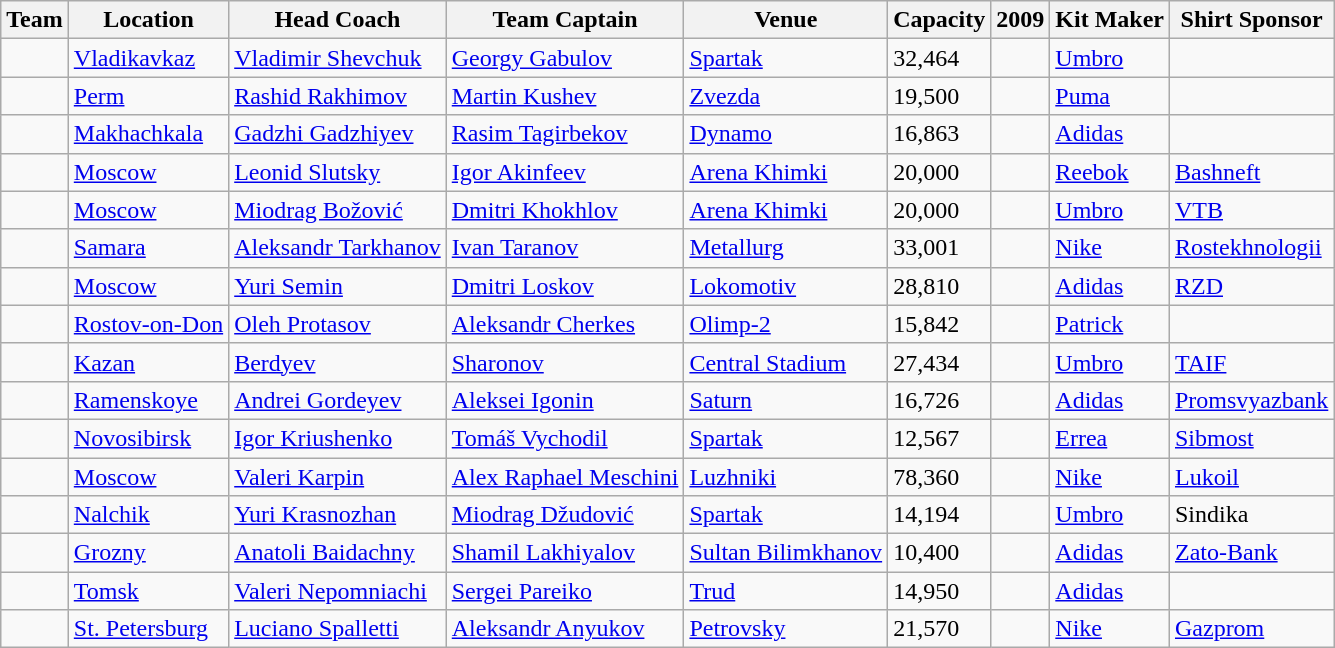<table class="wikitable sortable" style="clear: both;">
<tr>
<th>Team</th>
<th>Location</th>
<th>Head Coach</th>
<th>Team Captain</th>
<th>Venue</th>
<th>Capacity</th>
<th>2009</th>
<th>Kit Maker</th>
<th>Shirt Sponsor</th>
</tr>
<tr>
<td><strong></strong></td>
<td><a href='#'>Vladikavkaz</a></td>
<td> <a href='#'>Vladimir Shevchuk</a></td>
<td> <a href='#'>Georgy Gabulov</a></td>
<td><a href='#'>Spartak</a></td>
<td>32,464</td>
<td></td>
<td><a href='#'>Umbro</a></td>
<td></td>
</tr>
<tr>
<td><strong></strong></td>
<td><a href='#'>Perm</a></td>
<td> <a href='#'>Rashid Rakhimov</a></td>
<td> <a href='#'>Martin Kushev</a></td>
<td><a href='#'>Zvezda</a></td>
<td>19,500</td>
<td></td>
<td><a href='#'>Puma</a></td>
<td></td>
</tr>
<tr>
<td><strong></strong></td>
<td><a href='#'>Makhachkala</a></td>
<td> <a href='#'>Gadzhi Gadzhiyev</a></td>
<td> <a href='#'>Rasim Tagirbekov</a></td>
<td><a href='#'>Dynamo</a></td>
<td>16,863</td>
<td></td>
<td><a href='#'>Adidas</a></td>
<td></td>
</tr>
<tr>
<td><strong></strong></td>
<td><a href='#'>Moscow</a></td>
<td> <a href='#'>Leonid Slutsky</a></td>
<td> <a href='#'>Igor Akinfeev</a></td>
<td><a href='#'>Arena Khimki</a></td>
<td>20,000</td>
<td></td>
<td><a href='#'>Reebok</a></td>
<td><a href='#'>Bashneft</a></td>
</tr>
<tr>
<td><strong></strong></td>
<td><a href='#'>Moscow</a></td>
<td> <a href='#'>Miodrag Božović</a></td>
<td> <a href='#'>Dmitri Khokhlov</a></td>
<td><a href='#'>Arena Khimki</a></td>
<td>20,000</td>
<td></td>
<td><a href='#'>Umbro</a></td>
<td><a href='#'>VTB</a></td>
</tr>
<tr>
<td><strong></strong></td>
<td><a href='#'>Samara</a></td>
<td> <a href='#'>Aleksandr Tarkhanov</a></td>
<td> <a href='#'>Ivan Taranov</a></td>
<td><a href='#'>Metallurg</a></td>
<td>33,001</td>
<td></td>
<td><a href='#'>Nike</a></td>
<td><a href='#'>Rostekhnologii</a></td>
</tr>
<tr>
<td><strong></strong></td>
<td><a href='#'>Moscow</a></td>
<td> <a href='#'>Yuri Semin</a></td>
<td> <a href='#'>Dmitri Loskov</a></td>
<td><a href='#'>Lokomotiv</a></td>
<td>28,810</td>
<td></td>
<td><a href='#'>Adidas</a></td>
<td><a href='#'>RZD</a></td>
</tr>
<tr>
<td><strong></strong></td>
<td><a href='#'>Rostov-on-Don</a></td>
<td> <a href='#'>Oleh Protasov</a></td>
<td> <a href='#'>Aleksandr Cherkes</a></td>
<td><a href='#'>Olimp-2</a></td>
<td>15,842</td>
<td></td>
<td><a href='#'>Patrick</a></td>
<td></td>
</tr>
<tr>
<td><strong></strong></td>
<td><a href='#'>Kazan</a></td>
<td>  <a href='#'>Berdyev</a></td>
<td> <a href='#'>Sharonov</a></td>
<td><a href='#'>Central Stadium</a></td>
<td>27,434</td>
<td></td>
<td><a href='#'>Umbro</a></td>
<td><a href='#'>TAIF</a></td>
</tr>
<tr>
<td><strong></strong></td>
<td><a href='#'>Ramenskoye</a></td>
<td> <a href='#'>Andrei Gordeyev</a></td>
<td> <a href='#'>Aleksei Igonin</a></td>
<td><a href='#'>Saturn</a></td>
<td>16,726</td>
<td></td>
<td><a href='#'>Adidas</a></td>
<td><a href='#'>Promsvyazbank</a></td>
</tr>
<tr>
<td><strong></strong></td>
<td><a href='#'>Novosibirsk</a></td>
<td> <a href='#'>Igor Kriushenko</a></td>
<td> <a href='#'>Tomáš Vychodil</a></td>
<td><a href='#'>Spartak</a></td>
<td>12,567</td>
<td></td>
<td><a href='#'>Errea</a></td>
<td><a href='#'>Sibmost</a></td>
</tr>
<tr>
<td><strong></strong></td>
<td><a href='#'>Moscow</a></td>
<td> <a href='#'>Valeri Karpin</a></td>
<td> <a href='#'>Alex Raphael Meschini</a></td>
<td><a href='#'>Luzhniki</a></td>
<td>78,360</td>
<td></td>
<td><a href='#'>Nike</a></td>
<td><a href='#'>Lukoil</a></td>
</tr>
<tr>
<td><strong></strong></td>
<td><a href='#'>Nalchik</a></td>
<td> <a href='#'>Yuri Krasnozhan</a></td>
<td> <a href='#'>Miodrag Džudović</a></td>
<td><a href='#'>Spartak</a></td>
<td>14,194</td>
<td></td>
<td><a href='#'>Umbro</a></td>
<td>Sindika</td>
</tr>
<tr>
<td><strong></strong></td>
<td><a href='#'>Grozny</a></td>
<td> <a href='#'>Anatoli Baidachny</a></td>
<td> <a href='#'>Shamil Lakhiyalov</a></td>
<td><a href='#'>Sultan Bilimkhanov</a></td>
<td>10,400</td>
<td></td>
<td><a href='#'>Adidas</a></td>
<td><a href='#'>Zato-Bank</a></td>
</tr>
<tr>
<td><strong></strong></td>
<td><a href='#'>Tomsk</a></td>
<td> <a href='#'>Valeri Nepomniachi</a></td>
<td> <a href='#'>Sergei Pareiko</a></td>
<td><a href='#'>Trud</a></td>
<td>14,950</td>
<td></td>
<td><a href='#'>Adidas</a></td>
<td></td>
</tr>
<tr>
<td><strong></strong></td>
<td><a href='#'>St. Petersburg</a></td>
<td> <a href='#'>Luciano Spalletti</a></td>
<td> <a href='#'>Aleksandr Anyukov</a></td>
<td><a href='#'>Petrovsky</a></td>
<td>21,570</td>
<td></td>
<td><a href='#'>Nike</a></td>
<td><a href='#'>Gazprom</a></td>
</tr>
</table>
